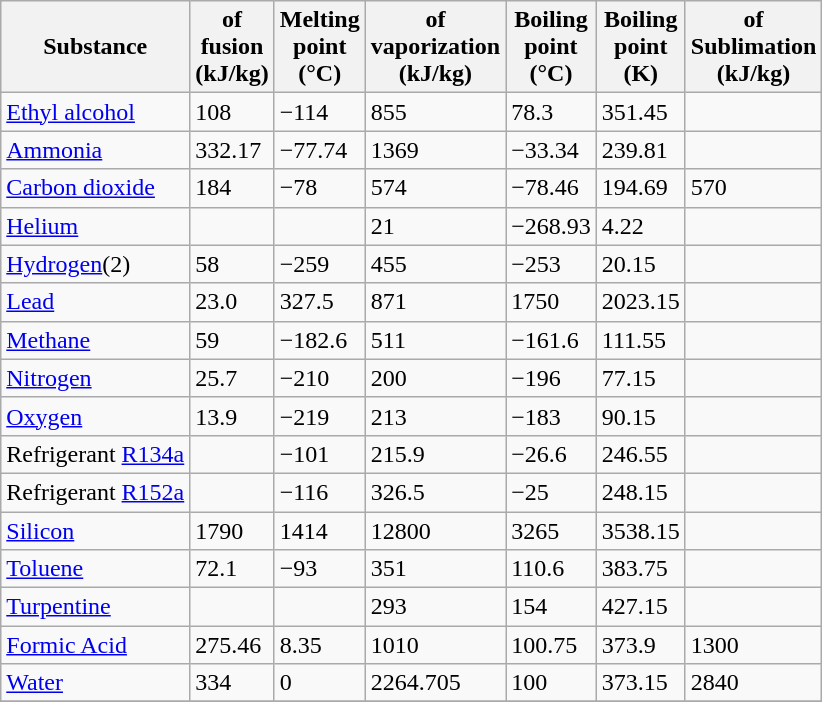<table class="wikitable sortable">
<tr>
<th scope="col">Substance</th>
<th scope="col"> of <br> fusion <br> (kJ/kg)</th>
<th scope="col">Melting <br> point <br> (°C)</th>
<th scope="col"> of <br> vaporization <br> (kJ/kg)</th>
<th scope="col">Boiling <br> point <br> (°C)</th>
<th scope="col">Boiling <br> point <br> (K)</th>
<th scope="col"> of <br> Sublimation <br> (kJ/kg)</th>
</tr>
<tr>
<td><a href='#'>Ethyl alcohol</a></td>
<td>108</td>
<td>−114</td>
<td>855</td>
<td>78.3</td>
<td>351.45</td>
<td> </td>
</tr>
<tr>
<td><a href='#'>Ammonia</a></td>
<td>332.17</td>
<td>−77.74</td>
<td>1369</td>
<td>−33.34</td>
<td>239.81</td>
<td> </td>
</tr>
<tr>
<td><a href='#'>Carbon dioxide</a></td>
<td>184</td>
<td>−78</td>
<td>574</td>
<td>−78.46</td>
<td>194.69</td>
<td>570 </td>
</tr>
<tr>
<td><a href='#'>Helium</a></td>
<td> </td>
<td> </td>
<td>21</td>
<td>−268.93</td>
<td>4.22</td>
<td> </td>
</tr>
<tr>
<td><a href='#'>Hydrogen</a>(2)</td>
<td>58</td>
<td>−259</td>
<td>455</td>
<td>−253</td>
<td>20.15</td>
<td> </td>
</tr>
<tr>
<td><a href='#'>Lead</a></td>
<td>23.0</td>
<td>327.5</td>
<td>871</td>
<td>1750</td>
<td>2023.15</td>
<td> </td>
</tr>
<tr>
<td><a href='#'>Methane</a></td>
<td>59</td>
<td>−182.6</td>
<td>511</td>
<td>−161.6</td>
<td>111.55</td>
<td> </td>
</tr>
<tr>
<td><a href='#'>Nitrogen</a></td>
<td>25.7</td>
<td>−210</td>
<td>200</td>
<td>−196</td>
<td>77.15</td>
<td> </td>
</tr>
<tr>
<td><a href='#'>Oxygen</a></td>
<td>13.9</td>
<td>−219</td>
<td>213</td>
<td>−183</td>
<td>90.15</td>
<td> </td>
</tr>
<tr>
<td>Refrigerant <a href='#'>R134a</a></td>
<td> </td>
<td>−101</td>
<td>215.9</td>
<td>−26.6</td>
<td>246.55</td>
<td> </td>
</tr>
<tr>
<td>Refrigerant <a href='#'>R152a</a></td>
<td> </td>
<td>−116</td>
<td>326.5</td>
<td>−25</td>
<td>248.15</td>
<td> </td>
</tr>
<tr>
<td><a href='#'>Silicon</a></td>
<td>1790</td>
<td>1414</td>
<td>12800</td>
<td>3265</td>
<td>3538.15</td>
<td> </td>
</tr>
<tr>
<td><a href='#'>Toluene</a></td>
<td>72.1</td>
<td>−93</td>
<td>351</td>
<td>110.6</td>
<td>383.75</td>
<td> </td>
</tr>
<tr>
<td><a href='#'>Turpentine</a></td>
<td> </td>
<td> </td>
<td>293</td>
<td>154</td>
<td>427.15</td>
<td> </td>
</tr>
<tr>
<td><a href='#'>Formic Acid</a></td>
<td>275.46</td>
<td>8.35</td>
<td>1010</td>
<td>100.75</td>
<td>373.9</td>
<td>1300</td>
</tr>
<tr>
<td><a href='#'>Water</a></td>
<td>334</td>
<td>0</td>
<td>2264.705</td>
<td>100</td>
<td>373.15</td>
<td>2840</td>
</tr>
<tr>
</tr>
</table>
